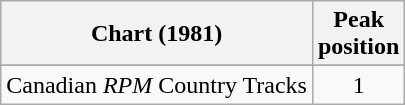<table class="wikitable">
<tr>
<th align="left">Chart (1981)</th>
<th align="center">Peak<br>position</th>
</tr>
<tr>
</tr>
<tr>
<td align="left">Canadian <em>RPM</em> Country Tracks</td>
<td align="center">1</td>
</tr>
</table>
